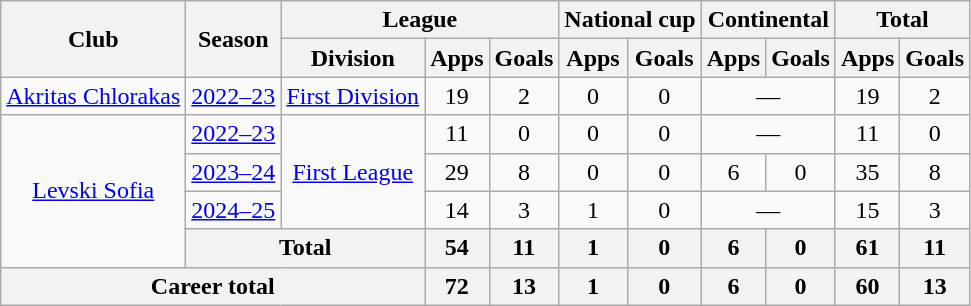<table class="wikitable" style="text-align:center">
<tr>
<th rowspan=2>Club</th>
<th rowspan=2>Season</th>
<th colspan=3>League</th>
<th colspan=2>National cup</th>
<th colspan=2>Continental</th>
<th colspan=2>Total</th>
</tr>
<tr>
<th>Division</th>
<th>Apps</th>
<th>Goals</th>
<th>Apps</th>
<th>Goals</th>
<th>Apps</th>
<th>Goals</th>
<th>Apps</th>
<th>Goals</th>
</tr>
<tr>
<td><a href='#'>Akritas Chlorakas</a></td>
<td><a href='#'>2022–23</a></td>
<td><a href='#'>First Division</a></td>
<td>19</td>
<td>2</td>
<td>0</td>
<td>0</td>
<td colspan="2">—</td>
<td>19</td>
<td>2</td>
</tr>
<tr>
<td rowspan=4><a href='#'>Levski Sofia</a></td>
<td><a href='#'>2022–23</a></td>
<td rowspan=3><a href='#'>First League</a></td>
<td>11</td>
<td>0</td>
<td>0</td>
<td>0</td>
<td colspan="2">—</td>
<td>11</td>
<td>0</td>
</tr>
<tr>
<td><a href='#'>2023–24</a></td>
<td>29</td>
<td>8</td>
<td>0</td>
<td>0</td>
<td>6</td>
<td>0</td>
<td>35</td>
<td>8</td>
</tr>
<tr>
<td><a href='#'>2024–25</a></td>
<td>14</td>
<td>3</td>
<td>1</td>
<td>0</td>
<td colspan="2">—</td>
<td>15</td>
<td>3</td>
</tr>
<tr>
<th colspan="2">Total</th>
<th>54</th>
<th>11</th>
<th>1</th>
<th>0</th>
<th>6</th>
<th>0</th>
<th>61</th>
<th>11</th>
</tr>
<tr>
<th colspan="3">Career total</th>
<th>72</th>
<th>13</th>
<th>1</th>
<th>0</th>
<th>6</th>
<th>0</th>
<th>60</th>
<th>13</th>
</tr>
</table>
